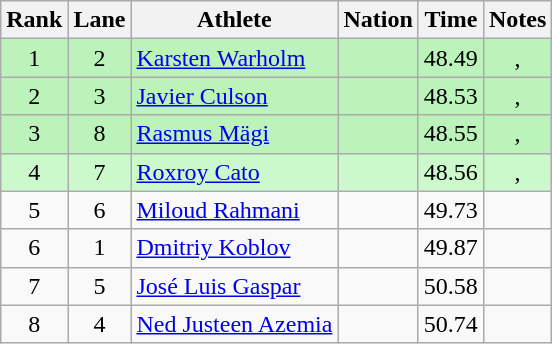<table class="wikitable sortable" style="text-align:center">
<tr>
<th>Rank</th>
<th>Lane</th>
<th>Athlete</th>
<th>Nation</th>
<th>Time</th>
<th>Notes</th>
</tr>
<tr bgcolor=#bbf3bb>
<td>1</td>
<td>2</td>
<td align=left><a href='#'>Karsten Warholm</a></td>
<td align=left></td>
<td>48.49</td>
<td>, </td>
</tr>
<tr bgcolor=#bbf3bb>
<td>2</td>
<td>3</td>
<td align=left><a href='#'>Javier Culson</a></td>
<td align=left></td>
<td>48.53</td>
<td>, </td>
</tr>
<tr bgcolor=#bbf3bb>
<td>3</td>
<td>8</td>
<td align=left><a href='#'>Rasmus Mägi</a></td>
<td align=left></td>
<td>48.55</td>
<td>, </td>
</tr>
<tr bgcolor=#ccf9cc>
<td>4</td>
<td>7</td>
<td align=left><a href='#'>Roxroy Cato</a></td>
<td align=left></td>
<td>48.56</td>
<td>, </td>
</tr>
<tr>
<td>5</td>
<td>6</td>
<td align=left><a href='#'>Miloud Rahmani</a></td>
<td align=left></td>
<td>49.73</td>
<td></td>
</tr>
<tr>
<td>6</td>
<td>1</td>
<td align=left><a href='#'>Dmitriy Koblov</a></td>
<td align=left></td>
<td>49.87</td>
<td></td>
</tr>
<tr>
<td>7</td>
<td>5</td>
<td align=left><a href='#'>José Luis Gaspar</a></td>
<td align=left></td>
<td>50.58</td>
<td></td>
</tr>
<tr>
<td>8</td>
<td>4</td>
<td align=left><a href='#'>Ned Justeen Azemia</a></td>
<td align=left></td>
<td>50.74</td>
<td></td>
</tr>
</table>
